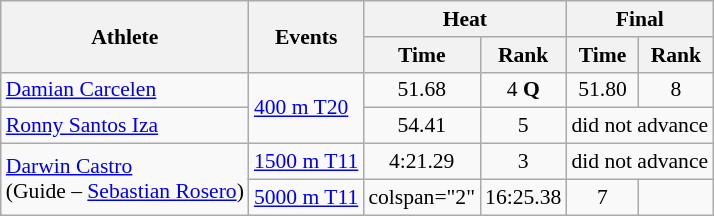<table class=wikitable style="font-size:90%">
<tr>
<th rowspan="2">Athlete</th>
<th rowspan="2">Events</th>
<th colspan="2">Heat</th>
<th colspan="2">Final</th>
</tr>
<tr>
<th>Time</th>
<th>Rank</th>
<th>Time</th>
<th>Rank</th>
</tr>
<tr align=center>
<td align=left><a href='#'>Damian Carcelen</a></td>
<td align=left rowspan=2><a href='#'>400 m T20</a></td>
<td>51.68</td>
<td>4 <strong>Q</strong></td>
<td>51.80</td>
<td>8</td>
</tr>
<tr align=center>
<td align=left><a href='#'>Ronny Santos Iza</a></td>
<td>54.41</td>
<td>5</td>
<td colspan=2>did not advance</td>
</tr>
<tr align=center>
<td align=left rowspan=2><a href='#'>Darwin Castro</a><br>(Guide – <a href='#'>Sebastian Rosero</a>)</td>
<td align=left><a href='#'>1500 m T11</a></td>
<td>4:21.29</td>
<td>3</td>
<td colspan=2>did not advance</td>
</tr>
<tr align=center>
<td align=left><a href='#'>5000 m T11</a></td>
<td>colspan="2" </td>
<td>16:25.38</td>
<td>7</td>
</tr>
</table>
